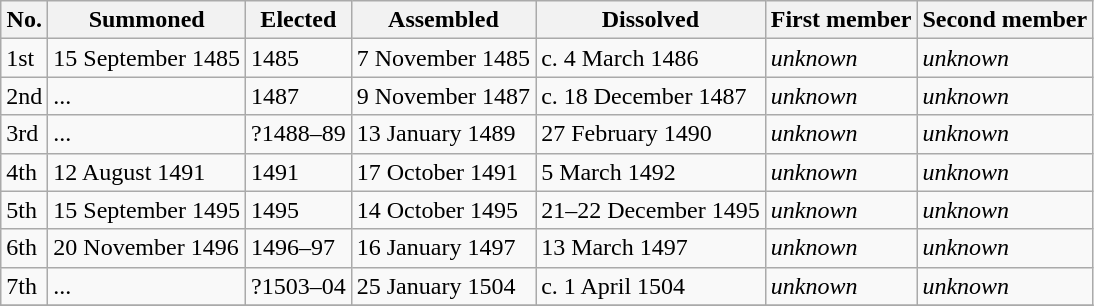<table class="wikitable">
<tr>
<th>No.</th>
<th>Summoned</th>
<th>Elected</th>
<th>Assembled</th>
<th>Dissolved</th>
<th>First member</th>
<th>Second member</th>
</tr>
<tr>
<td>1st</td>
<td>15 September 1485</td>
<td>1485</td>
<td>7 November 1485</td>
<td>c. 4 March 1486</td>
<td><em>unknown</em></td>
<td><em>unknown</em></td>
</tr>
<tr>
<td>2nd</td>
<td>...</td>
<td>1487</td>
<td>9 November 1487</td>
<td>c. 18 December 1487</td>
<td><em>unknown</em></td>
<td><em>unknown</em></td>
</tr>
<tr>
<td>3rd</td>
<td>...</td>
<td>?1488–89</td>
<td>13 January 1489</td>
<td>27 February 1490</td>
<td><em>unknown</em></td>
<td><em>unknown</em></td>
</tr>
<tr>
<td>4th</td>
<td>12 August 1491</td>
<td>1491</td>
<td>17 October 1491</td>
<td>5 March 1492</td>
<td><em>unknown</em></td>
<td><em>unknown</em></td>
</tr>
<tr>
<td>5th</td>
<td>15 September 1495</td>
<td>1495</td>
<td>14 October 1495</td>
<td>21–22 December 1495</td>
<td><em>unknown</em></td>
<td><em>unknown</em></td>
</tr>
<tr>
<td>6th</td>
<td>20 November 1496</td>
<td>1496–97</td>
<td>16 January 1497</td>
<td>13 March 1497</td>
<td><em>unknown</em></td>
<td><em>unknown</em></td>
</tr>
<tr>
<td>7th</td>
<td>...</td>
<td>?1503–04</td>
<td>25 January 1504</td>
<td>c. 1 April 1504</td>
<td><em>unknown</em></td>
<td><em>unknown</em></td>
</tr>
<tr>
</tr>
</table>
